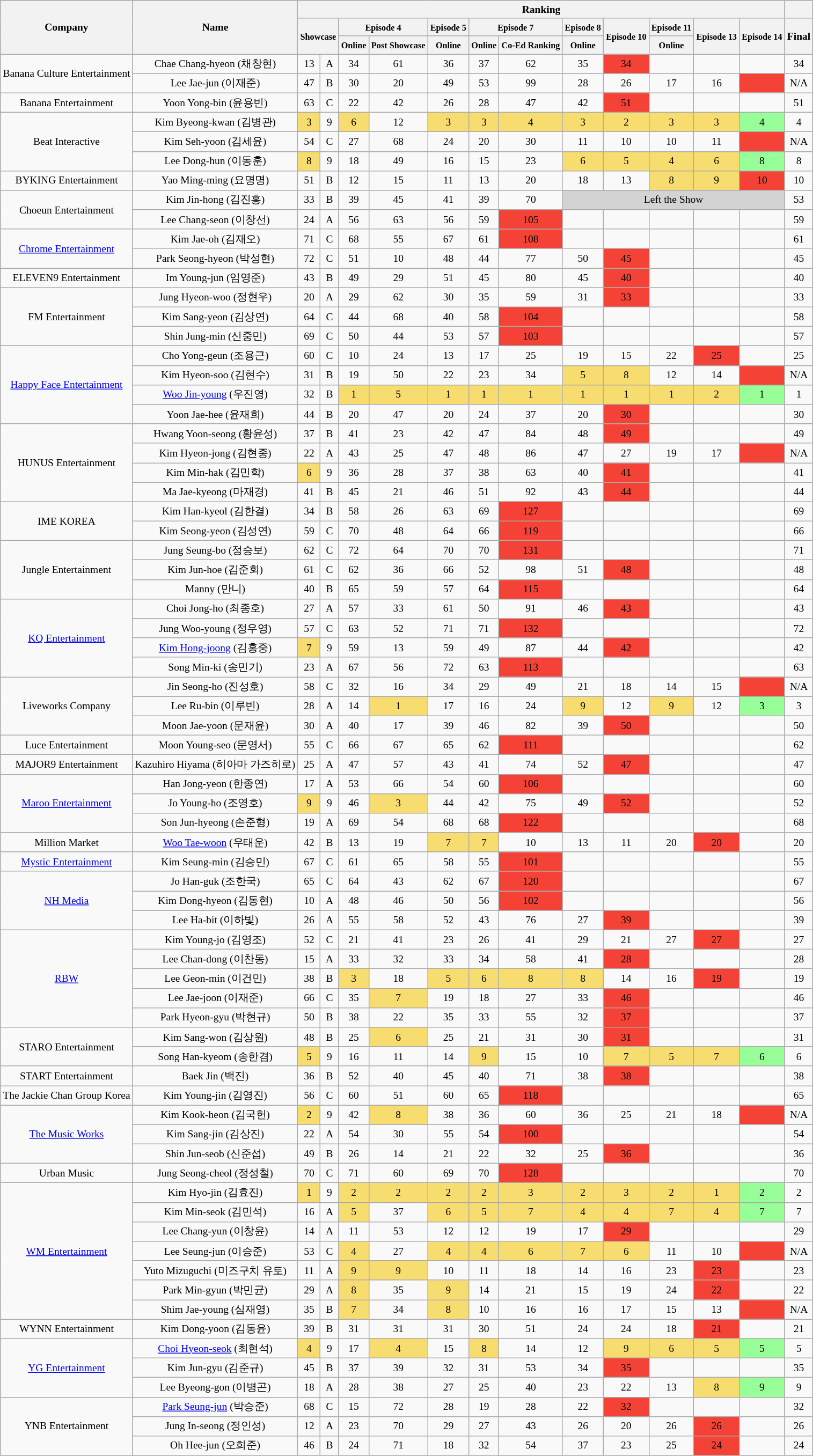<table class="wikitable sortable" style="text-align:center; font-size: small;">
<tr>
<th rowspan="3">Company</th>
<th rowspan="3">Name</th>
<th colspan="12">Ranking</th>
<th></th>
</tr>
<tr>
<th colspan="2" rowspan="2"><small>Showcase</small></th>
<th colspan="2"><small>Episode 4</small></th>
<th><small>Episode 5</small></th>
<th colspan="2"><small>Episode 7</small></th>
<th><small>Episode 8</small></th>
<th rowspan="2"><small>Episode </small><small>10</small></th>
<th><small>Episode 11</small></th>
<th rowspan="2"><small>Episode </small><small>13</small></th>
<th rowspan="2"><small>Episode </small><small>14</small></th>
<th rowspan="2">Final</th>
</tr>
<tr>
<th><small>Online</small></th>
<th><small>Post Showcase</small></th>
<th><small>Online</small></th>
<th><small>Online</small></th>
<th><small>Co-Ed Ranking</small></th>
<th><small>Online</small></th>
<th><small>Online</small></th>
</tr>
<tr>
<td rowspan="2">Banana Culture Entertainment</td>
<td>Chae Chang-hyeon (채창현) </td>
<td>13</td>
<td>A</td>
<td>34</td>
<td>61</td>
<td>36</td>
<td>37</td>
<td>62</td>
<td>35</td>
<td style="background:#F44336">34</td>
<td></td>
<td></td>
<td></td>
<td>34</td>
</tr>
<tr>
<td>Lee Jae-jun (이재준)   </td>
<td>47</td>
<td>B</td>
<td>30</td>
<td>20</td>
<td>49</td>
<td>53</td>
<td>99</td>
<td>28</td>
<td>26</td>
<td>17</td>
<td>16</td>
<td data-sort-value="16" style="background:#F44336"></td>
<td data-sort-value="16">N/A</td>
</tr>
<tr>
<td>Banana Entertainment</td>
<td>Yoon Yong-bin (윤용빈)</td>
<td>63</td>
<td>C</td>
<td>22</td>
<td>42</td>
<td>26</td>
<td>28</td>
<td>47</td>
<td>42</td>
<td style="background:#F44336">51</td>
<td></td>
<td></td>
<td></td>
<td>51</td>
</tr>
<tr>
<td rowspan="3">Beat Interactive</td>
<td>Kim Byeong-kwan (김병관)</td>
<td style="background:#f7dc6f">3</td>
<td>9</td>
<td style="background:#f7dc6f">6</td>
<td>12</td>
<td style="background:#f7dc6f">3</td>
<td style="background:#f7dc6f">3</td>
<td style="background:#f7dc6f">4</td>
<td style="background:#f7dc6f">3</td>
<td style="background:#f7dc6f">2</td>
<td style="background:#f7dc6f">3</td>
<td style="background:#f7dc6f">3</td>
<td style="background:#98ff98">4</td>
<td>4</td>
</tr>
<tr>
<td>Kim Seh-yoon (김세윤)</td>
<td>54</td>
<td>C</td>
<td>27</td>
<td>68</td>
<td>24</td>
<td>20</td>
<td>30</td>
<td>11</td>
<td>10</td>
<td>10</td>
<td>11</td>
<td data-sort-value="12" style="background:#F44336"></td>
<td data-sort-value="12">N/A</td>
</tr>
<tr>
<td>Lee Dong-hun (이동훈)</td>
<td style="background:#f7dc6f">8</td>
<td>9</td>
<td>18</td>
<td>49</td>
<td>16</td>
<td>15</td>
<td>23</td>
<td style="background:#f7dc6f">6</td>
<td style="background:#f7dc6f">5</td>
<td style="background:#f7dc6f">4</td>
<td style="background:#f7dc6f">6</td>
<td style="background:#98ff98">8</td>
<td>8</td>
</tr>
<tr>
<td>BYKING Entertainment</td>
<td>Yao Ming-ming (요명명)  </td>
<td>51</td>
<td>B</td>
<td>12</td>
<td>15</td>
<td>11</td>
<td>13</td>
<td>20</td>
<td>18</td>
<td>13</td>
<td style="background:#f7dc6f">8</td>
<td style="background:#f7dc6f">9</td>
<td style="background:#F44336">10</td>
<td>10</td>
</tr>
<tr>
<td rowspan="2">Choeun Entertainment</td>
<td>Kim Jin-hong (김진홍)</td>
<td>33</td>
<td>B</td>
<td>39</td>
<td>45</td>
<td>41</td>
<td>39</td>
<td>70</td>
<td colspan="5" data-sort-value="160" style="background:#D3D3D3">Left the Show</td>
<td>53</td>
</tr>
<tr>
<td>Lee Chang-seon (이창선) </td>
<td>24</td>
<td>A</td>
<td>56</td>
<td>63</td>
<td>56</td>
<td>59</td>
<td style="background:#F44336">105</td>
<td></td>
<td></td>
<td></td>
<td></td>
<td></td>
<td>59</td>
</tr>
<tr>
<td rowspan="2"><a href='#'>Chrome Entertainment</a></td>
<td>Kim Jae-oh (김재오)</td>
<td>71</td>
<td>C</td>
<td>68</td>
<td>55</td>
<td>67</td>
<td>61</td>
<td style="background:#F44336">108</td>
<td></td>
<td></td>
<td></td>
<td></td>
<td></td>
<td>61</td>
</tr>
<tr>
<td>Park Seong-hyeon (박성현)</td>
<td>72</td>
<td>C</td>
<td>51</td>
<td>10</td>
<td>48</td>
<td>44</td>
<td>77</td>
<td>50</td>
<td style="background:#F44336">45</td>
<td></td>
<td></td>
<td></td>
<td>45</td>
</tr>
<tr>
<td>ELEVEN9 Entertainment</td>
<td>Im Young-jun (임영준)</td>
<td>43</td>
<td>B</td>
<td>49</td>
<td>29</td>
<td>51</td>
<td>45</td>
<td>80</td>
<td>45</td>
<td style="background:#F44336">40</td>
<td></td>
<td></td>
<td></td>
<td>40</td>
</tr>
<tr>
<td rowspan="3">FM Entertainment</td>
<td>Jung Hyeon-woo (정현우)</td>
<td>20</td>
<td>A</td>
<td>29</td>
<td>62</td>
<td>30</td>
<td>35</td>
<td>59</td>
<td>31</td>
<td style="background:#F44336">33</td>
<td></td>
<td></td>
<td></td>
<td>33</td>
</tr>
<tr>
<td>Kim Sang-yeon (김상연)</td>
<td>64</td>
<td>C</td>
<td>44</td>
<td>68</td>
<td>40</td>
<td>58</td>
<td style="background:#F44336">104</td>
<td></td>
<td></td>
<td></td>
<td></td>
<td></td>
<td>58</td>
</tr>
<tr>
<td>Shin Jung-min (신중민)</td>
<td>69</td>
<td>C</td>
<td>50</td>
<td>44</td>
<td>53</td>
<td>57</td>
<td style="background:#F44336">103</td>
<td></td>
<td></td>
<td></td>
<td></td>
<td></td>
<td>57</td>
</tr>
<tr>
<td rowspan="4"><a href='#'>Happy Face Entertainment</a></td>
<td>Cho Yong-geun (조용근) </td>
<td>60</td>
<td>C</td>
<td>10</td>
<td>24</td>
<td>13</td>
<td>17</td>
<td>25</td>
<td>19</td>
<td>15</td>
<td>22</td>
<td style="background:#F44336">25</td>
<td></td>
<td>25</td>
</tr>
<tr>
<td>Kim Hyeon-soo (김현수)</td>
<td>31</td>
<td>B</td>
<td>19</td>
<td>50</td>
<td>22</td>
<td>23</td>
<td>34</td>
<td style="background:#f7dc6f">5</td>
<td style="background:#f7dc6f">8</td>
<td>12</td>
<td>14</td>
<td data-sort-value="14" style="background:#F44336"></td>
<td data-sort-value="14">N/A</td>
</tr>
<tr>
<td><a href='#'>Woo Jin-young</a> (우진영) </td>
<td>32</td>
<td>B</td>
<td style="background:#f7dc6f">1</td>
<td style="background:#f7dc6f">5</td>
<td style="background:#f7dc6f">1</td>
<td style="background:#f7dc6f">1</td>
<td style="background:#f7dc6f">1</td>
<td style="background:#f7dc6f">1</td>
<td style="background:#f7dc6f">1</td>
<td style="background:#f7dc6f">1</td>
<td style="background:#f7dc6f">2</td>
<td style="background:#98ff98">1</td>
<td>1</td>
</tr>
<tr>
<td>Yoon Jae-hee (윤재희)</td>
<td>44</td>
<td>B</td>
<td>20</td>
<td>47</td>
<td>20</td>
<td>24</td>
<td>37</td>
<td>20</td>
<td style="background:#F44336">30</td>
<td></td>
<td></td>
<td></td>
<td>30</td>
</tr>
<tr>
<td rowspan="4">HUNUS Entertainment</td>
<td>Hwang Yoon-seong (황윤성)</td>
<td>37</td>
<td>B</td>
<td>41</td>
<td>23</td>
<td>42</td>
<td>47</td>
<td>84</td>
<td>48</td>
<td style="background:#F44336">49</td>
<td></td>
<td></td>
<td></td>
<td>49</td>
</tr>
<tr>
<td>Kim Hyeon-jong (김현종)</td>
<td>22</td>
<td>A</td>
<td>43</td>
<td>25</td>
<td>47</td>
<td>48</td>
<td>86</td>
<td>47</td>
<td>27</td>
<td>19</td>
<td>17</td>
<td data-sort-value="17" style="background:#F44336"></td>
<td data-sort-value="17">N/A</td>
</tr>
<tr>
<td>Kim Min-hak (김민학)</td>
<td style="background:#f7dc6f">6</td>
<td>9</td>
<td>36</td>
<td>28</td>
<td>37</td>
<td>38</td>
<td>63</td>
<td>40</td>
<td style="background:#F44336">41</td>
<td></td>
<td></td>
<td></td>
<td>41</td>
</tr>
<tr>
<td>Ma Jae-kyeong (마재경)</td>
<td>41</td>
<td>B</td>
<td>45</td>
<td>21</td>
<td>46</td>
<td>51</td>
<td>92</td>
<td>43</td>
<td style="background:#F44336">44</td>
<td></td>
<td></td>
<td></td>
<td>44</td>
</tr>
<tr>
<td rowspan="2">IME KOREA</td>
<td>Kim Han-kyeol (김한결)</td>
<td>34</td>
<td>B</td>
<td>58</td>
<td>26</td>
<td>63</td>
<td>69</td>
<td style="background:#F44336">127</td>
<td></td>
<td></td>
<td></td>
<td></td>
<td></td>
<td>69</td>
</tr>
<tr>
<td>Kim Seong-yeon (김성연) </td>
<td>59</td>
<td>C</td>
<td>70</td>
<td>48</td>
<td>64</td>
<td>66</td>
<td style="background:#F44336">119</td>
<td></td>
<td></td>
<td></td>
<td></td>
<td></td>
<td>66</td>
</tr>
<tr>
<td rowspan="3">Jungle Entertainment</td>
<td>Jung Seung-bo (정승보)</td>
<td>62</td>
<td>C</td>
<td>72</td>
<td>64</td>
<td>70</td>
<td>70</td>
<td style="background:#F44336">131</td>
<td></td>
<td></td>
<td></td>
<td></td>
<td></td>
<td>71</td>
</tr>
<tr>
<td>Kim Jun-hoe (김준회)</td>
<td>61</td>
<td>C</td>
<td>62</td>
<td>36</td>
<td>66</td>
<td>52</td>
<td>98</td>
<td>51</td>
<td style="background:#F44336">48</td>
<td></td>
<td></td>
<td></td>
<td>48</td>
</tr>
<tr>
<td>Manny (만니)</td>
<td>40</td>
<td>B</td>
<td>65</td>
<td>59</td>
<td>57</td>
<td>64</td>
<td style="background:#F44336">115</td>
<td></td>
<td></td>
<td></td>
<td></td>
<td></td>
<td>64</td>
</tr>
<tr>
<td rowspan="4"><a href='#'>KQ Entertainment</a></td>
<td>Choi Jong-ho (최종호)</td>
<td>27</td>
<td>A</td>
<td>57</td>
<td>33</td>
<td>61</td>
<td>50</td>
<td>91</td>
<td>46</td>
<td style="background:#F44336">43</td>
<td></td>
<td></td>
<td></td>
<td>43</td>
</tr>
<tr>
<td>Jung Woo-young (정우영)</td>
<td>57</td>
<td>C</td>
<td>63</td>
<td>52</td>
<td>71</td>
<td>71</td>
<td style="background:#F44336">132</td>
<td></td>
<td></td>
<td></td>
<td></td>
<td></td>
<td>72</td>
</tr>
<tr>
<td><a href='#'>Kim Hong-joong</a> (김홍중)</td>
<td style="background:#f7dc6f">7</td>
<td>9</td>
<td>59</td>
<td>13</td>
<td>59</td>
<td>49</td>
<td>87</td>
<td>44</td>
<td style="background:#F44336">42</td>
<td></td>
<td></td>
<td></td>
<td>42</td>
</tr>
<tr>
<td>Song Min-ki (송민기)</td>
<td>23</td>
<td>A</td>
<td>67</td>
<td>56</td>
<td>72</td>
<td>63</td>
<td style="background:#F44336">113</td>
<td></td>
<td></td>
<td></td>
<td></td>
<td></td>
<td>63</td>
</tr>
<tr>
<td rowspan="3">Liveworks Company</td>
<td>Jin Seong-ho (진성호)  </td>
<td>58</td>
<td>C</td>
<td>32</td>
<td>16</td>
<td>34</td>
<td>29</td>
<td>49</td>
<td>21</td>
<td>18</td>
<td>14</td>
<td>15</td>
<td data-sort-value="15" style="background:#F44336"></td>
<td data-sort-value="15">N/A</td>
</tr>
<tr>
<td>Lee Ru-bin (이루빈) </td>
<td>28</td>
<td>A</td>
<td>14</td>
<td style="background:#f7dc6f">1</td>
<td>17</td>
<td>16</td>
<td>24</td>
<td style="background:#f7dc6f">9</td>
<td>12</td>
<td style="background:#f7dc6f">9</td>
<td>12</td>
<td style="background:#98ff98">3</td>
<td>3</td>
</tr>
<tr>
<td>Moon Jae-yoon (문재윤) </td>
<td>30</td>
<td>A</td>
<td>40</td>
<td>17</td>
<td>39</td>
<td>46</td>
<td>82</td>
<td>39</td>
<td style="background:#F44336">50</td>
<td></td>
<td></td>
<td></td>
<td>50</td>
</tr>
<tr>
<td>Luce Entertainment</td>
<td>Moon Young-seo (문영서)</td>
<td>55</td>
<td>C</td>
<td>66</td>
<td>67</td>
<td>65</td>
<td>62</td>
<td style="background:#F44336">111</td>
<td></td>
<td></td>
<td></td>
<td></td>
<td></td>
<td>62</td>
</tr>
<tr>
<td>MAJOR9 Entertainment</td>
<td>Kazuhiro Hiyama (히아마 가즈히로)</td>
<td>25</td>
<td>A</td>
<td>47</td>
<td>57</td>
<td>43</td>
<td>41</td>
<td>74</td>
<td>52</td>
<td style="background:#F44336">47</td>
<td></td>
<td></td>
<td></td>
<td>47</td>
</tr>
<tr>
<td rowspan="3"><a href='#'>Maroo Entertainment</a></td>
<td>Han Jong-yeon (한종연)</td>
<td>17</td>
<td>A</td>
<td>53</td>
<td>66</td>
<td>54</td>
<td>60</td>
<td style="background:#F44336">106</td>
<td></td>
<td></td>
<td></td>
<td></td>
<td></td>
<td>60</td>
</tr>
<tr>
<td>Jo Young-ho (조영호)</td>
<td style="background:#f7dc6f">9</td>
<td>9</td>
<td>46</td>
<td style="background:#f7dc6f">3</td>
<td>44</td>
<td>42</td>
<td>75</td>
<td>49</td>
<td style="background:#F44336">52</td>
<td></td>
<td></td>
<td></td>
<td>52</td>
</tr>
<tr>
<td>Son Jun-hyeong (손준형)</td>
<td>19</td>
<td>A</td>
<td>69</td>
<td>54</td>
<td>68</td>
<td>68</td>
<td style="background:#F44336">122</td>
<td></td>
<td></td>
<td></td>
<td></td>
<td></td>
<td>68</td>
</tr>
<tr>
<td>Million Market</td>
<td><a href='#'>Woo Tae-woon</a> (우태운)</td>
<td>42</td>
<td>B</td>
<td>13</td>
<td>19</td>
<td style="background:#f7dc6f">7</td>
<td style="background:#f7dc6f">7</td>
<td>10</td>
<td>13</td>
<td>11</td>
<td>20</td>
<td style="background:#F44336">20</td>
<td></td>
<td>20</td>
</tr>
<tr>
<td><a href='#'>Mystic Entertainment</a></td>
<td>Kim Seung-min (김승민)</td>
<td>67</td>
<td>C</td>
<td>61</td>
<td>65</td>
<td>58</td>
<td>55</td>
<td style="background:#F44336">101</td>
<td></td>
<td></td>
<td></td>
<td></td>
<td></td>
<td>55</td>
</tr>
<tr>
<td rowspan="3"><a href='#'>NH Media</a></td>
<td>Jo Han-guk (조한국) </td>
<td>65</td>
<td>C</td>
<td>64</td>
<td>43</td>
<td>62</td>
<td>67</td>
<td style="background:#F44336">120</td>
<td></td>
<td></td>
<td></td>
<td></td>
<td></td>
<td>67</td>
</tr>
<tr>
<td>Kim Dong-hyeon (김동현) </td>
<td>10</td>
<td>A</td>
<td>48</td>
<td>46</td>
<td>50</td>
<td>56</td>
<td style="background:#F44336">102</td>
<td></td>
<td></td>
<td></td>
<td></td>
<td></td>
<td>56</td>
</tr>
<tr>
<td>Lee Ha-bit (이하빛) </td>
<td>26</td>
<td>A</td>
<td>55</td>
<td>58</td>
<td>52</td>
<td>43</td>
<td>76</td>
<td>27</td>
<td style="background:#F44336">39</td>
<td></td>
<td></td>
<td></td>
<td>39</td>
</tr>
<tr>
<td rowspan="5"><a href='#'>RBW</a></td>
<td>Kim Young-jo (김영조)</td>
<td>52</td>
<td>C</td>
<td>21</td>
<td>41</td>
<td>23</td>
<td>26</td>
<td>41</td>
<td>29</td>
<td>21</td>
<td>27</td>
<td style="background:#F44336">27</td>
<td></td>
<td>27</td>
</tr>
<tr>
<td>Lee Chan-dong (이찬동)</td>
<td>15</td>
<td>A</td>
<td>33</td>
<td>32</td>
<td>33</td>
<td>34</td>
<td>58</td>
<td>41</td>
<td style="background:#F44336">28</td>
<td></td>
<td></td>
<td></td>
<td>28</td>
</tr>
<tr>
<td>Lee Geon-min (이건민) </td>
<td>38</td>
<td>B</td>
<td style="background:#f7dc6f">3</td>
<td>18</td>
<td style="background:#f7dc6f">5</td>
<td style="background:#f7dc6f">6</td>
<td style="background:#f7dc6f">8</td>
<td style="background:#f7dc6f">8</td>
<td>14</td>
<td>16</td>
<td style="background:#F44336">19</td>
<td></td>
<td>19</td>
</tr>
<tr>
<td>Lee Jae-joon (이재준)</td>
<td>66</td>
<td>C</td>
<td>35</td>
<td style="background:#f7dc6f">7</td>
<td>19</td>
<td>18</td>
<td>27</td>
<td>33</td>
<td style="background:#F44336">46</td>
<td></td>
<td></td>
<td></td>
<td>46</td>
</tr>
<tr>
<td>Park Hyeon-gyu (박현규)</td>
<td>50</td>
<td>B</td>
<td>38</td>
<td>22</td>
<td>35</td>
<td>33</td>
<td>55</td>
<td>32</td>
<td style="background:#F44336">37</td>
<td></td>
<td></td>
<td></td>
<td>37</td>
</tr>
<tr>
<td rowspan="2">STARO Entertainment</td>
<td>Kim Sang-won (김상원)</td>
<td>48</td>
<td>B</td>
<td>25</td>
<td style="background:#f7dc6f">6</td>
<td>25</td>
<td>21</td>
<td>31</td>
<td>30</td>
<td style="background:#F44336">31</td>
<td></td>
<td></td>
<td></td>
<td>31</td>
</tr>
<tr>
<td>Song Han-kyeom (송한겸)</td>
<td style="background:#f7dc6f">5</td>
<td>9</td>
<td>16</td>
<td>11</td>
<td>14</td>
<td style="background:#f7dc6f">9</td>
<td>15</td>
<td>10</td>
<td style="background:#f7dc6f">7</td>
<td style="background:#f7dc6f">5</td>
<td style="background:#f7dc6f">7</td>
<td style="background:#98ff98">6</td>
<td>6</td>
</tr>
<tr>
<td>START Entertainment</td>
<td>Baek Jin (백진) </td>
<td>36</td>
<td>B</td>
<td>52</td>
<td>40</td>
<td>45</td>
<td>40</td>
<td>71</td>
<td>38</td>
<td style="background:#F44336">38</td>
<td></td>
<td></td>
<td></td>
<td>38</td>
</tr>
<tr>
<td>The Jackie Chan Group Korea</td>
<td>Kim Young-jin (김영진)</td>
<td>56</td>
<td>C</td>
<td>60</td>
<td>51</td>
<td>60</td>
<td>65</td>
<td style="background:#F44336">118</td>
<td></td>
<td></td>
<td></td>
<td></td>
<td></td>
<td>65</td>
</tr>
<tr>
<td rowspan="3"><a href='#'>The Music Works</a></td>
<td>Kim Kook-heon (김국헌) </td>
<td style="background:#f7dc6f">2</td>
<td>9</td>
<td>42</td>
<td style="background:#f7dc6f">8</td>
<td>38</td>
<td>36</td>
<td>60</td>
<td>36</td>
<td>25</td>
<td>21</td>
<td>18</td>
<td data-sort-value="18" style="background:#F44336"></td>
<td data-sort-value="18">N/A</td>
</tr>
<tr>
<td>Kim Sang-jin (김상진)</td>
<td>22</td>
<td>A</td>
<td>54</td>
<td>30</td>
<td>55</td>
<td>54</td>
<td style="background:#F44336">100</td>
<td></td>
<td></td>
<td></td>
<td></td>
<td></td>
<td>54</td>
</tr>
<tr>
<td>Shin Jun-seob (신준섭)</td>
<td>49</td>
<td>B</td>
<td>26</td>
<td>14</td>
<td>21</td>
<td>22</td>
<td>32</td>
<td>25</td>
<td style="background:#F44336">36</td>
<td></td>
<td></td>
<td></td>
<td>36</td>
</tr>
<tr>
<td>Urban Music</td>
<td>Jung Seong-cheol (정성철)</td>
<td>70</td>
<td>C</td>
<td>71</td>
<td>60</td>
<td>69</td>
<td>70</td>
<td style="background:#F44336">128</td>
<td></td>
<td></td>
<td></td>
<td></td>
<td></td>
<td>70</td>
</tr>
<tr>
<td rowspan="7"><a href='#'>WM Entertainment</a></td>
<td>Kim Hyo-jin (김효진)</td>
<td style="background:#f7dc6f">1</td>
<td>9</td>
<td style="background:#f7dc6f">2</td>
<td style="background:#f7dc6f">2</td>
<td style="background:#f7dc6f">2</td>
<td style="background:#f7dc6f">2</td>
<td style="background:#f7dc6f">3</td>
<td style="background:#f7dc6f">2</td>
<td style="background:#f7dc6f">3</td>
<td style="background:#f7dc6f">2</td>
<td style="background:#f7dc6f">1</td>
<td style="background:#98ff98">2</td>
<td>2</td>
</tr>
<tr>
<td>Kim Min-seok (김민석)</td>
<td>16</td>
<td>A</td>
<td style="background:#f7dc6f">5</td>
<td>37</td>
<td style="background:#f7dc6f">6</td>
<td style="background:#f7dc6f">5</td>
<td style="background:#f7dc6f">7</td>
<td style="background:#f7dc6f">4</td>
<td style="background:#f7dc6f">4</td>
<td style="background:#f7dc6f">7</td>
<td style="background:#f7dc6f">4</td>
<td style="background:#98ff98">7</td>
<td>7</td>
</tr>
<tr>
<td>Lee Chang-yun (이창윤)</td>
<td>14</td>
<td>A</td>
<td>11</td>
<td>53</td>
<td>12</td>
<td>12</td>
<td>19</td>
<td>17</td>
<td style="background:#F44336">29</td>
<td></td>
<td></td>
<td></td>
<td>29</td>
</tr>
<tr>
<td>Lee Seung-jun (이승준)</td>
<td>53</td>
<td>C</td>
<td style="background:#f7dc6f">4</td>
<td>27</td>
<td style="background:#f7dc6f">4</td>
<td style="background:#f7dc6f">4</td>
<td style="background:#f7dc6f">6</td>
<td style="background:#f7dc6f">7</td>
<td style="background:#f7dc6f">6</td>
<td>11</td>
<td>10</td>
<td data-sort-value="11" style="background:#F44336"></td>
<td data-sort-value="11">N/A</td>
</tr>
<tr>
<td>Yuto Mizuguchi (미즈구치 유토)</td>
<td>11</td>
<td>A</td>
<td style="background:#f7dc6f">9</td>
<td style="background:#f7dc6f">9</td>
<td>10</td>
<td>11</td>
<td>18</td>
<td>14</td>
<td>16</td>
<td>23</td>
<td style="background:#F44336">23</td>
<td></td>
<td>23</td>
</tr>
<tr>
<td>Park Min-gyun (박민균)</td>
<td>29</td>
<td>A</td>
<td style="background:#f7dc6f">8</td>
<td>35</td>
<td style="background:#f7dc6f">9</td>
<td>14</td>
<td>21</td>
<td>15</td>
<td>19</td>
<td>24</td>
<td style="background:#F44336">22</td>
<td></td>
<td>22</td>
</tr>
<tr>
<td>Shim Jae-young (심재영)</td>
<td>35</td>
<td>B</td>
<td style="background:#f7dc6f">7</td>
<td>34</td>
<td style="background:#f7dc6f">8</td>
<td>10</td>
<td>16</td>
<td>16</td>
<td>17</td>
<td>15</td>
<td>13</td>
<td data-sort-value="13" style="background:#F44336"></td>
<td data-sort-value="13">N/A</td>
</tr>
<tr>
<td>WYNN Entertainment</td>
<td>Kim Dong-yoon (김동윤)</td>
<td>39</td>
<td>B</td>
<td>31</td>
<td>31</td>
<td>31</td>
<td>30</td>
<td>51</td>
<td>24</td>
<td>24</td>
<td>18</td>
<td style="background:#F44336">21</td>
<td></td>
<td>21</td>
</tr>
<tr>
<td rowspan="3"><a href='#'>YG Entertainment</a></td>
<td><a href='#'>Choi Hyeon-seok</a> (최현석) </td>
<td style="background:#f7dc6f">4</td>
<td>9</td>
<td>17</td>
<td style="background:#f7dc6f">4</td>
<td>15</td>
<td style="background:#f7dc6f">8</td>
<td>14</td>
<td>12</td>
<td style="background:#f7dc6f">9</td>
<td style="background:#f7dc6f">6</td>
<td style="background:#f7dc6f">5</td>
<td style="background:#98ff98">5</td>
<td>5</td>
</tr>
<tr>
<td>Kim Jun-gyu (김준규)</td>
<td>45</td>
<td>B</td>
<td>37</td>
<td>39</td>
<td>32</td>
<td>31</td>
<td>53</td>
<td>34</td>
<td style="background:#F44336">35</td>
<td></td>
<td></td>
<td></td>
<td>35</td>
</tr>
<tr>
<td>Lee Byeong-gon (이병곤)</td>
<td>18</td>
<td>A</td>
<td>28</td>
<td>38</td>
<td>27</td>
<td>25</td>
<td>40</td>
<td>23</td>
<td>22</td>
<td>13</td>
<td style="background:#f7dc6f">8</td>
<td style="background:#98ff98">9</td>
<td>9</td>
</tr>
<tr>
<td rowspan="3">YNB Entertainment</td>
<td><a href='#'>Park Seung-jun</a> (박승준)</td>
<td>68</td>
<td>C</td>
<td>15</td>
<td>72</td>
<td>28</td>
<td>19</td>
<td>28</td>
<td>22</td>
<td style="background:#F44336">32</td>
<td></td>
<td></td>
<td></td>
<td>32</td>
</tr>
<tr>
<td>Jung In-seong (정인성)</td>
<td>12</td>
<td>A</td>
<td>23</td>
<td>70</td>
<td>29</td>
<td>27</td>
<td>43</td>
<td>26</td>
<td>20</td>
<td>26</td>
<td style="background:#F44336">26</td>
<td></td>
<td>26</td>
</tr>
<tr>
<td>Oh Hee-jun (오희준)</td>
<td>46</td>
<td>B</td>
<td>24</td>
<td>71</td>
<td>18</td>
<td>32</td>
<td>54</td>
<td>37</td>
<td>23</td>
<td>25</td>
<td style="background:#F44336">24</td>
<td></td>
<td>24</td>
</tr>
</table>
